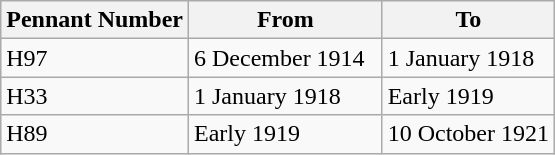<table class="wikitable" style="text-align:left">
<tr>
<th>Pennant Number</th>
<th>From</th>
<th>To</th>
</tr>
<tr>
<td>H97</td>
<td>6 December 1914  </td>
<td>1 January 1918</td>
</tr>
<tr>
<td>H33</td>
<td>1 January 1918</td>
<td>Early 1919</td>
</tr>
<tr>
<td>H89</td>
<td>Early 1919</td>
<td>10 October 1921</td>
</tr>
</table>
